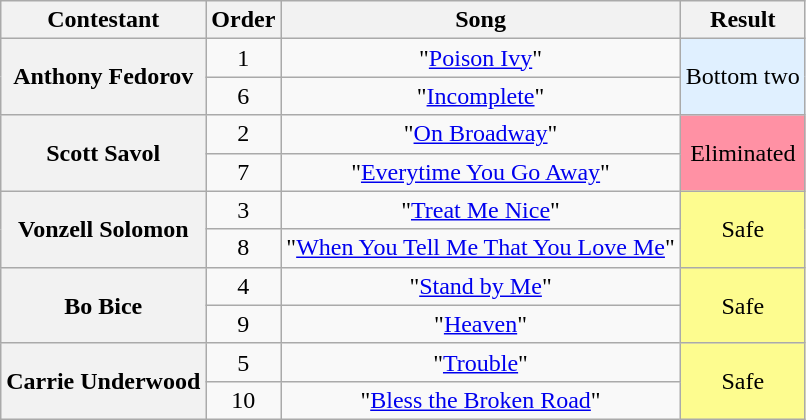<table class="wikitable unsortable" style="text-align:center;">
<tr>
<th scope="col">Contestant</th>
<th scope="col">Order</th>
<th scope="col">Song</th>
<th scope="col">Result</th>
</tr>
<tr>
<th scope="row" rowspan="2">Anthony Fedorov</th>
<td>1</td>
<td>"<a href='#'>Poison Ivy</a>"</td>
<td rowspan="2" bgcolor="E0F0FF">Bottom two</td>
</tr>
<tr>
<td>6</td>
<td>"<a href='#'>Incomplete</a>"</td>
</tr>
<tr>
<th scope="row" rowspan="2">Scott Savol</th>
<td>2</td>
<td>"<a href='#'>On Broadway</a>"</td>
<td rowspan="2" bgcolor="FF91A4">Eliminated</td>
</tr>
<tr>
<td>7</td>
<td>"<a href='#'>Everytime You Go Away</a>"</td>
</tr>
<tr>
<th scope="row" rowspan="2">Vonzell Solomon</th>
<td>3</td>
<td>"<a href='#'>Treat Me Nice</a>"</td>
<td rowspan="2" style="background:#FDFC8F;">Safe</td>
</tr>
<tr>
<td>8</td>
<td>"<a href='#'>When You Tell Me That You Love Me</a>"</td>
</tr>
<tr>
<th scope="row" rowspan="2">Bo Bice</th>
<td>4</td>
<td>"<a href='#'>Stand by Me</a>"</td>
<td rowspan="2" style="background:#FDFC8F;">Safe</td>
</tr>
<tr>
<td>9</td>
<td>"<a href='#'>Heaven</a>"</td>
</tr>
<tr>
<th scope="row" rowspan="2">Carrie Underwood</th>
<td>5</td>
<td>"<a href='#'>Trouble</a>"</td>
<td rowspan="2" style="background:#FDFC8F;">Safe</td>
</tr>
<tr>
<td>10</td>
<td>"<a href='#'>Bless the Broken Road</a>"</td>
</tr>
</table>
